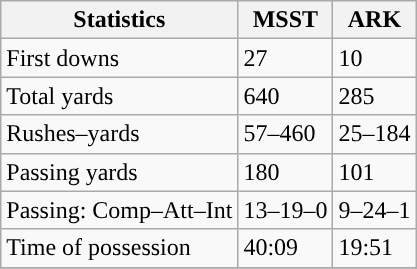<table class="wikitable" style="float: left;">
<tr>
<th>Statistics</th>
<th>MSST</th>
<th>ARK</th>
</tr>
<tr>
<td>First downs</td>
<td>27</td>
<td>10</td>
</tr>
<tr>
<td>Total yards</td>
<td>640</td>
<td>285</td>
</tr>
<tr>
<td>Rushes–yards</td>
<td>57–460</td>
<td>25–184</td>
</tr>
<tr>
<td>Passing yards</td>
<td>180</td>
<td>101</td>
</tr>
<tr>
<td>Passing: Comp–Att–Int</td>
<td>13–19–0</td>
<td>9–24–1</td>
</tr>
<tr>
<td>Time of possession</td>
<td>40:09</td>
<td>19:51</td>
</tr>
<tr>
</tr>
</table>
